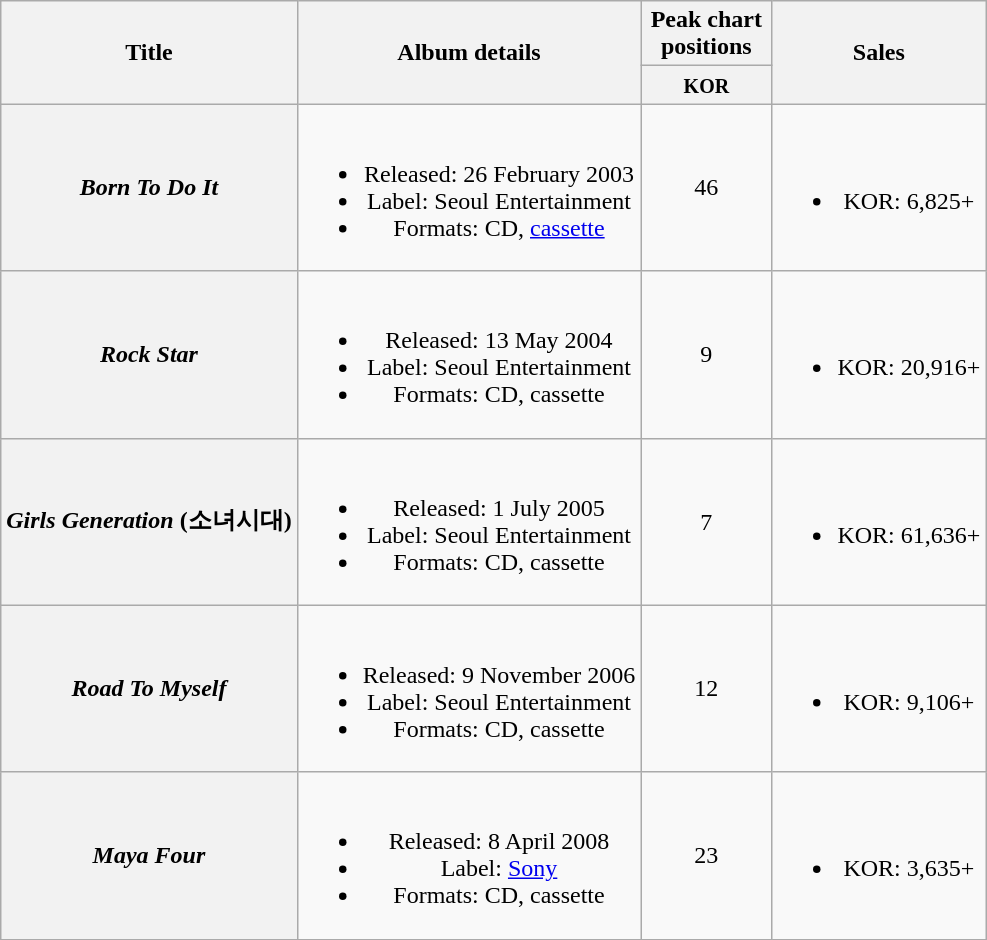<table class="wikitable plainrowheaders" style="text-align:center;">
<tr>
<th scope="col" rowspan="2">Title</th>
<th scope="col" rowspan="2">Album details</th>
<th scope="col" colspan="1" style="width:5em;">Peak chart positions</th>
<th scope="col" rowspan="2">Sales</th>
</tr>
<tr>
<th><small>KOR</small><br></th>
</tr>
<tr>
<th scope="row"><em>Born To Do It</em></th>
<td><br><ul><li>Released: 26 February 2003</li><li>Label: Seoul Entertainment</li><li>Formats: CD, <a href='#'>cassette</a></li></ul></td>
<td>46</td>
<td><br><ul><li>KOR: 6,825+</li></ul></td>
</tr>
<tr>
<th scope="row"><em>Rock Star</em></th>
<td><br><ul><li>Released: 13 May 2004</li><li>Label: Seoul Entertainment</li><li>Formats: CD, cassette</li></ul></td>
<td>9</td>
<td><br><ul><li>KOR: 20,916+</li></ul></td>
</tr>
<tr>
<th scope="row"><em>Girls Generation</em> (소녀시대)</th>
<td><br><ul><li>Released: 1 July 2005</li><li>Label: Seoul Entertainment</li><li>Formats: CD, cassette</li></ul></td>
<td>7</td>
<td><br><ul><li>KOR: 61,636+</li></ul></td>
</tr>
<tr>
<th scope="row"><em>Road To Myself</em></th>
<td><br><ul><li>Released: 9 November 2006</li><li>Label: Seoul Entertainment</li><li>Formats: CD, cassette</li></ul></td>
<td>12</td>
<td><br><ul><li>KOR: 9,106+</li></ul></td>
</tr>
<tr>
<th scope="row"><em>Maya Four</em></th>
<td><br><ul><li>Released: 8 April 2008</li><li>Label: <a href='#'>Sony</a></li><li>Formats: CD, cassette</li></ul></td>
<td>23</td>
<td><br><ul><li>KOR: 3,635+</li></ul></td>
</tr>
<tr>
</tr>
</table>
